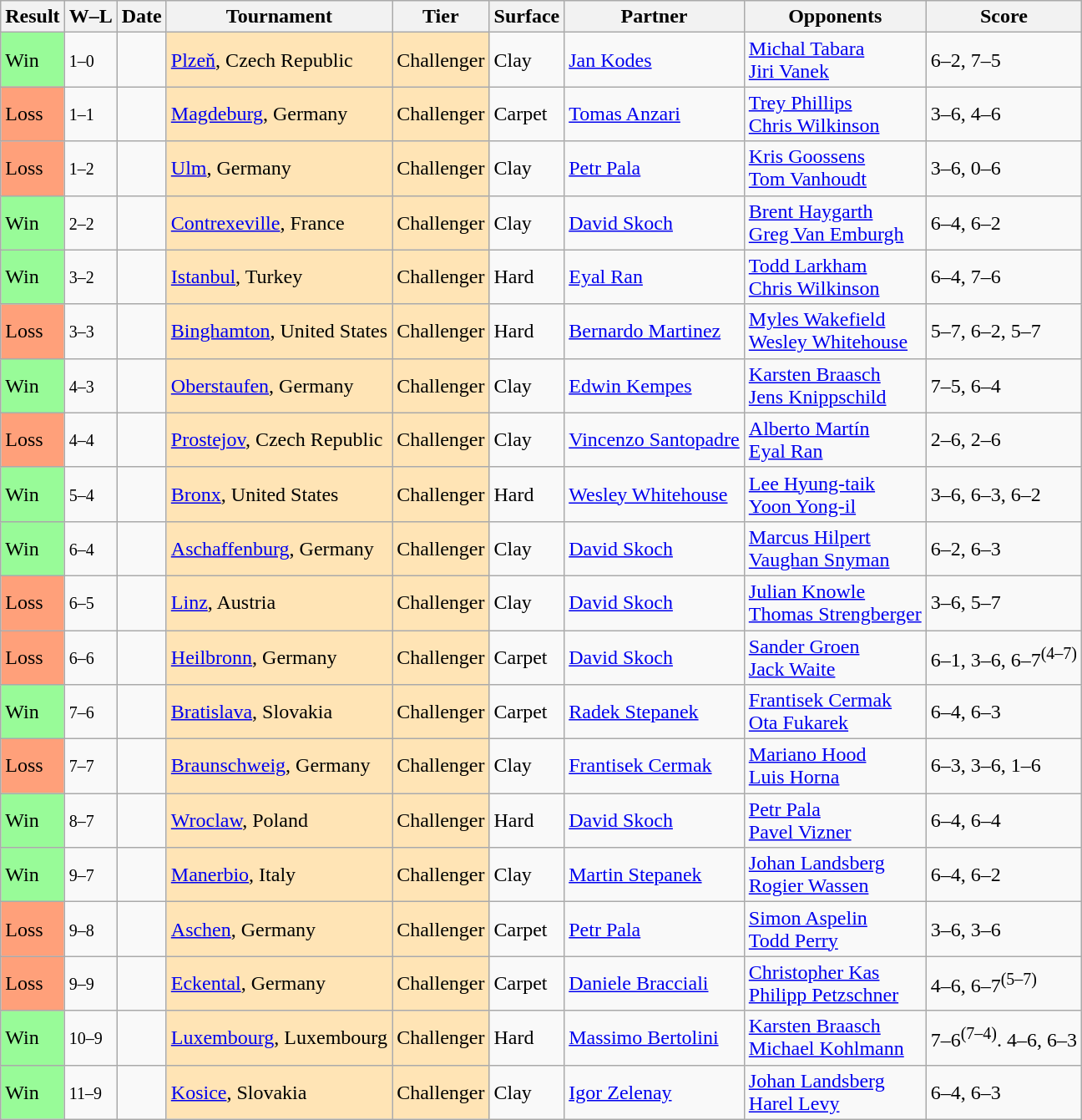<table class="sortable wikitable">
<tr>
<th>Result</th>
<th class="unsortable">W–L</th>
<th>Date</th>
<th>Tournament</th>
<th>Tier</th>
<th>Surface</th>
<th>Partner</th>
<th>Opponents</th>
<th class="unsortable">Score</th>
</tr>
<tr>
<td style="background:#98fb98;">Win</td>
<td><small>1–0</small></td>
<td></td>
<td style="background:moccasin;"><a href='#'>Plzeň</a>, Czech Republic</td>
<td style="background:moccasin;">Challenger</td>
<td>Clay</td>
<td> <a href='#'>Jan Kodes</a></td>
<td> <a href='#'>Michal Tabara</a> <br>  <a href='#'>Jiri Vanek</a></td>
<td>6–2, 7–5</td>
</tr>
<tr>
<td style="background:#ffa07a;">Loss</td>
<td><small>1–1</small></td>
<td></td>
<td style="background:moccasin;"><a href='#'>Magdeburg</a>, Germany</td>
<td style="background:moccasin;">Challenger</td>
<td>Carpet</td>
<td> <a href='#'>Tomas Anzari</a></td>
<td> <a href='#'>Trey Phillips</a> <br>  <a href='#'>Chris Wilkinson</a></td>
<td>3–6, 4–6</td>
</tr>
<tr>
<td style="background:#ffa07a;">Loss</td>
<td><small>1–2</small></td>
<td></td>
<td style="background:moccasin;"><a href='#'>Ulm</a>, Germany</td>
<td style="background:moccasin;">Challenger</td>
<td>Clay</td>
<td> <a href='#'>Petr Pala</a></td>
<td> <a href='#'>Kris Goossens</a> <br>  <a href='#'>Tom Vanhoudt</a></td>
<td>3–6, 0–6</td>
</tr>
<tr>
<td style="background:#98fb98;">Win</td>
<td><small>2–2</small></td>
<td></td>
<td style="background:moccasin;"><a href='#'>Contrexeville</a>, France</td>
<td style="background:moccasin;">Challenger</td>
<td>Clay</td>
<td> <a href='#'>David Skoch</a></td>
<td> <a href='#'>Brent Haygarth</a> <br>  <a href='#'>Greg Van Emburgh</a></td>
<td>6–4, 6–2</td>
</tr>
<tr>
<td style="background:#98fb98;">Win</td>
<td><small>3–2</small></td>
<td></td>
<td style="background:moccasin;"><a href='#'>Istanbul</a>, Turkey</td>
<td style="background:moccasin;">Challenger</td>
<td>Hard</td>
<td> <a href='#'>Eyal Ran</a></td>
<td> <a href='#'>Todd Larkham</a> <br>  <a href='#'>Chris Wilkinson</a></td>
<td>6–4, 7–6</td>
</tr>
<tr>
<td style="background:#ffa07a;">Loss</td>
<td><small>3–3</small></td>
<td></td>
<td style="background:moccasin;"><a href='#'>Binghamton</a>, United States</td>
<td style="background:moccasin;">Challenger</td>
<td>Hard</td>
<td> <a href='#'>Bernardo Martinez</a></td>
<td> <a href='#'>Myles Wakefield</a> <br>  <a href='#'>Wesley Whitehouse</a></td>
<td>5–7, 6–2, 5–7</td>
</tr>
<tr>
<td style="background:#98fb98;">Win</td>
<td><small>4–3</small></td>
<td></td>
<td style="background:moccasin;"><a href='#'>Oberstaufen</a>, Germany</td>
<td style="background:moccasin;">Challenger</td>
<td>Clay</td>
<td> <a href='#'>Edwin Kempes</a></td>
<td> <a href='#'>Karsten Braasch</a> <br>  <a href='#'>Jens Knippschild</a></td>
<td>7–5, 6–4</td>
</tr>
<tr>
<td style="background:#ffa07a;">Loss</td>
<td><small>4–4</small></td>
<td></td>
<td style="background:moccasin;"><a href='#'>Prostejov</a>, Czech Republic</td>
<td style="background:moccasin;">Challenger</td>
<td>Clay</td>
<td> <a href='#'>Vincenzo Santopadre</a></td>
<td> <a href='#'>Alberto Martín</a> <br>  <a href='#'>Eyal Ran</a></td>
<td>2–6, 2–6</td>
</tr>
<tr>
<td style="background:#98fb98;">Win</td>
<td><small>5–4</small></td>
<td></td>
<td style="background:moccasin;"><a href='#'>Bronx</a>, United States</td>
<td style="background:moccasin;">Challenger</td>
<td>Hard</td>
<td> <a href='#'>Wesley Whitehouse</a></td>
<td> <a href='#'>Lee Hyung-taik</a> <br>  <a href='#'>Yoon Yong-il</a></td>
<td>3–6, 6–3, 6–2</td>
</tr>
<tr>
<td style="background:#98fb98;">Win</td>
<td><small>6–4</small></td>
<td></td>
<td style="background:moccasin;"><a href='#'>Aschaffenburg</a>, Germany</td>
<td style="background:moccasin;">Challenger</td>
<td>Clay</td>
<td> <a href='#'>David Skoch</a></td>
<td> <a href='#'>Marcus Hilpert</a> <br>  <a href='#'>Vaughan Snyman</a></td>
<td>6–2, 6–3</td>
</tr>
<tr>
<td style="background:#ffa07a;">Loss</td>
<td><small>6–5</small></td>
<td></td>
<td style="background:moccasin;"><a href='#'>Linz</a>, Austria</td>
<td style="background:moccasin;">Challenger</td>
<td>Clay</td>
<td> <a href='#'>David Skoch</a></td>
<td> <a href='#'>Julian Knowle</a> <br>  <a href='#'>Thomas Strengberger</a></td>
<td>3–6, 5–7</td>
</tr>
<tr>
<td style="background:#ffa07a;">Loss</td>
<td><small>6–6</small></td>
<td></td>
<td style="background:moccasin;"><a href='#'>Heilbronn</a>, Germany</td>
<td style="background:moccasin;">Challenger</td>
<td>Carpet</td>
<td> <a href='#'>David Skoch</a></td>
<td> <a href='#'>Sander Groen</a> <br>  <a href='#'>Jack Waite</a></td>
<td>6–1, 3–6, 6–7<sup>(4–7)</sup></td>
</tr>
<tr>
<td style="background:#98fb98;">Win</td>
<td><small>7–6</small></td>
<td></td>
<td style="background:moccasin;"><a href='#'>Bratislava</a>, Slovakia</td>
<td style="background:moccasin;">Challenger</td>
<td>Carpet</td>
<td> <a href='#'>Radek Stepanek</a></td>
<td> <a href='#'>Frantisek Cermak</a> <br>  <a href='#'>Ota Fukarek</a></td>
<td>6–4, 6–3</td>
</tr>
<tr>
<td style="background:#ffa07a;">Loss</td>
<td><small>7–7</small></td>
<td></td>
<td style="background:moccasin;"><a href='#'>Braunschweig</a>, Germany</td>
<td style="background:moccasin;">Challenger</td>
<td>Clay</td>
<td> <a href='#'>Frantisek Cermak</a></td>
<td> <a href='#'>Mariano Hood</a> <br>  <a href='#'>Luis Horna</a></td>
<td>6–3, 3–6, 1–6</td>
</tr>
<tr>
<td style="background:#98fb98;">Win</td>
<td><small>8–7</small></td>
<td></td>
<td style="background:moccasin;"><a href='#'>Wroclaw</a>, Poland</td>
<td style="background:moccasin;">Challenger</td>
<td>Hard</td>
<td> <a href='#'>David Skoch</a></td>
<td> <a href='#'>Petr Pala</a> <br>  <a href='#'>Pavel Vizner</a></td>
<td>6–4, 6–4</td>
</tr>
<tr>
<td style="background:#98fb98;">Win</td>
<td><small>9–7</small></td>
<td></td>
<td style="background:moccasin;"><a href='#'>Manerbio</a>, Italy</td>
<td style="background:moccasin;">Challenger</td>
<td>Clay</td>
<td> <a href='#'>Martin Stepanek</a></td>
<td> <a href='#'>Johan Landsberg</a> <br>  <a href='#'>Rogier Wassen</a></td>
<td>6–4, 6–2</td>
</tr>
<tr>
<td style="background:#ffa07a;">Loss</td>
<td><small>9–8</small></td>
<td></td>
<td style="background:moccasin;"><a href='#'>Aschen</a>, Germany</td>
<td style="background:moccasin;">Challenger</td>
<td>Carpet</td>
<td> <a href='#'>Petr Pala</a></td>
<td> <a href='#'>Simon Aspelin</a> <br>  <a href='#'>Todd Perry</a></td>
<td>3–6, 3–6</td>
</tr>
<tr>
<td style="background:#ffa07a;">Loss</td>
<td><small>9–9</small></td>
<td></td>
<td style="background:moccasin;"><a href='#'>Eckental</a>, Germany</td>
<td style="background:moccasin;">Challenger</td>
<td>Carpet</td>
<td> <a href='#'>Daniele Bracciali</a></td>
<td> <a href='#'>Christopher Kas</a> <br>  <a href='#'>Philipp Petzschner</a></td>
<td>4–6, 6–7<sup>(5–7)</sup></td>
</tr>
<tr>
<td style="background:#98fb98;">Win</td>
<td><small>10–9</small></td>
<td></td>
<td style="background:moccasin;"><a href='#'>Luxembourg</a>, Luxembourg</td>
<td style="background:moccasin;">Challenger</td>
<td>Hard</td>
<td> <a href='#'>Massimo Bertolini</a></td>
<td> <a href='#'>Karsten Braasch</a> <br>  <a href='#'>Michael Kohlmann</a></td>
<td>7–6<sup>(7–4)</sup>. 4–6, 6–3</td>
</tr>
<tr>
<td style="background:#98fb98;">Win</td>
<td><small>11–9</small></td>
<td></td>
<td style="background:moccasin;"><a href='#'>Kosice</a>, Slovakia</td>
<td style="background:moccasin;">Challenger</td>
<td>Clay</td>
<td> <a href='#'>Igor Zelenay</a></td>
<td> <a href='#'>Johan Landsberg</a> <br>  <a href='#'>Harel Levy</a></td>
<td>6–4, 6–3</td>
</tr>
</table>
